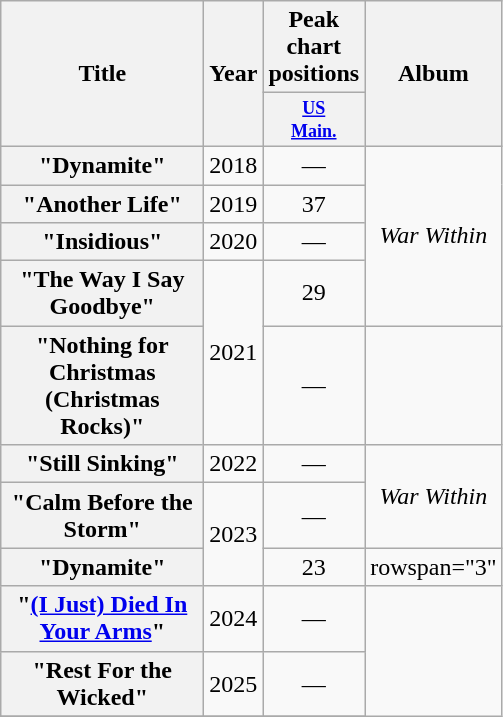<table class="wikitable plainrowheaders" style="text-align:center;">
<tr>
<th scope="col" rowspan="2" style="width:8em;">Title</th>
<th scope="col" rowspan="2">Year</th>
<th scope="col" colspan="1">Peak chart positions</th>
<th scope="col" rowspan="2">Album</th>
</tr>
<tr>
<th style="width:4em;font-size:75%"><a href='#'>US<br>Main.</a><br></th>
</tr>
<tr>
<th scope="row">"Dynamite"</th>
<td>2018</td>
<td>—</td>
<td rowspan="4"><em>War Within</em></td>
</tr>
<tr>
<th scope="row">"Another Life"</th>
<td>2019</td>
<td>37</td>
</tr>
<tr>
<th scope="row">"Insidious"</th>
<td>2020</td>
<td>—</td>
</tr>
<tr>
<th scope="row">"The Way I Say Goodbye"</th>
<td rowspan="2">2021</td>
<td>29</td>
</tr>
<tr>
<th scope="row">"Nothing for Christmas (Christmas Rocks)"</th>
<td>—</td>
<td></td>
</tr>
<tr>
<th scope="row">"Still Sinking"</th>
<td>2022</td>
<td>—</td>
<td rowspan="2"><em>War Within</em></td>
</tr>
<tr>
<th scope="row">"Calm Before the Storm"</th>
<td rowspan="2">2023</td>
<td>—</td>
</tr>
<tr>
<th scope="row">"Dynamite" </th>
<td>23</td>
<td>rowspan="3" </td>
</tr>
<tr>
<th scope="row">"<a href='#'>(I Just) Died In Your Arms</a>" </th>
<td>2024</td>
<td>—</td>
</tr>
<tr>
<th scope="row">"Rest For the Wicked"</th>
<td>2025</td>
<td>—</td>
</tr>
<tr>
</tr>
</table>
